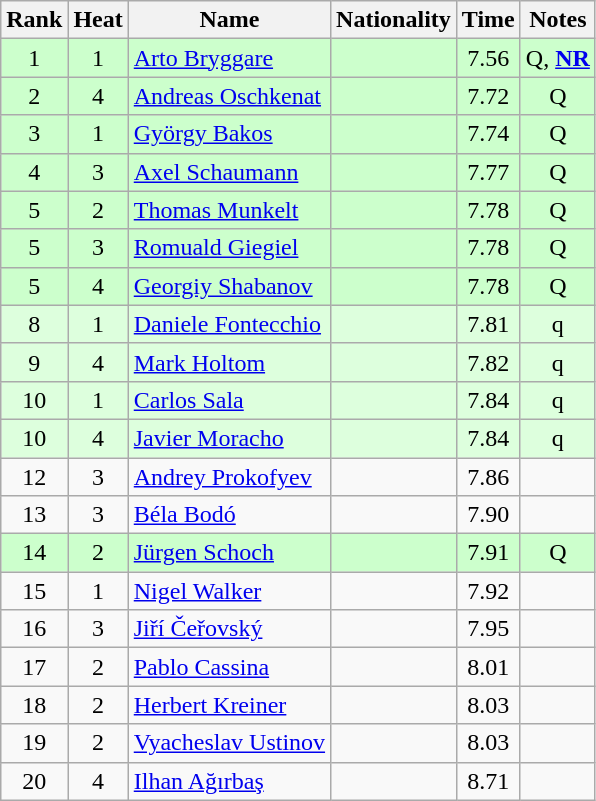<table class="wikitable sortable" style="text-align:center">
<tr>
<th>Rank</th>
<th>Heat</th>
<th>Name</th>
<th>Nationality</th>
<th>Time</th>
<th>Notes</th>
</tr>
<tr bgcolor=ccffcc>
<td>1</td>
<td>1</td>
<td align="left"><a href='#'>Arto Bryggare</a></td>
<td align=left></td>
<td>7.56</td>
<td>Q, <strong><a href='#'>NR</a></strong></td>
</tr>
<tr bgcolor=ccffcc>
<td>2</td>
<td>4</td>
<td align="left"><a href='#'>Andreas Oschkenat</a></td>
<td align=left></td>
<td>7.72</td>
<td>Q</td>
</tr>
<tr bgcolor=ccffcc>
<td>3</td>
<td>1</td>
<td align="left"><a href='#'>György Bakos</a></td>
<td align=left></td>
<td>7.74</td>
<td>Q</td>
</tr>
<tr bgcolor=ccffcc>
<td>4</td>
<td>3</td>
<td align="left"><a href='#'>Axel Schaumann</a></td>
<td align=left></td>
<td>7.77</td>
<td>Q</td>
</tr>
<tr bgcolor=ccffcc>
<td>5</td>
<td>2</td>
<td align="left"><a href='#'>Thomas Munkelt</a></td>
<td align=left></td>
<td>7.78</td>
<td>Q</td>
</tr>
<tr bgcolor=ccffcc>
<td>5</td>
<td>3</td>
<td align="left"><a href='#'>Romuald Giegiel</a></td>
<td align=left></td>
<td>7.78</td>
<td>Q</td>
</tr>
<tr bgcolor=ccffcc>
<td>5</td>
<td>4</td>
<td align="left"><a href='#'>Georgiy Shabanov</a></td>
<td align=left></td>
<td>7.78</td>
<td>Q</td>
</tr>
<tr bgcolor=ddffdd>
<td>8</td>
<td>1</td>
<td align="left"><a href='#'>Daniele Fontecchio</a></td>
<td align=left></td>
<td>7.81</td>
<td>q</td>
</tr>
<tr bgcolor=ddffdd>
<td>9</td>
<td>4</td>
<td align="left"><a href='#'>Mark Holtom</a></td>
<td align=left></td>
<td>7.82</td>
<td>q</td>
</tr>
<tr bgcolor=ddffdd>
<td>10</td>
<td>1</td>
<td align="left"><a href='#'>Carlos Sala</a></td>
<td align=left></td>
<td>7.84</td>
<td>q</td>
</tr>
<tr bgcolor=ddffdd>
<td>10</td>
<td>4</td>
<td align="left"><a href='#'>Javier Moracho</a></td>
<td align=left></td>
<td>7.84</td>
<td>q</td>
</tr>
<tr>
<td>12</td>
<td>3</td>
<td align="left"><a href='#'>Andrey Prokofyev</a></td>
<td align=left></td>
<td>7.86</td>
<td></td>
</tr>
<tr>
<td>13</td>
<td>3</td>
<td align="left"><a href='#'>Béla Bodó</a></td>
<td align=left></td>
<td>7.90</td>
<td></td>
</tr>
<tr bgcolor=ccffcc>
<td>14</td>
<td>2</td>
<td align="left"><a href='#'>Jürgen Schoch</a></td>
<td align=left></td>
<td>7.91</td>
<td>Q</td>
</tr>
<tr>
<td>15</td>
<td>1</td>
<td align="left"><a href='#'>Nigel Walker</a></td>
<td align=left></td>
<td>7.92</td>
<td></td>
</tr>
<tr>
<td>16</td>
<td>3</td>
<td align="left"><a href='#'>Jiří Čeřovský</a></td>
<td align=left></td>
<td>7.95</td>
<td></td>
</tr>
<tr>
<td>17</td>
<td>2</td>
<td align="left"><a href='#'>Pablo Cassina</a></td>
<td align=left></td>
<td>8.01</td>
<td></td>
</tr>
<tr>
<td>18</td>
<td>2</td>
<td align="left"><a href='#'>Herbert Kreiner</a></td>
<td align=left></td>
<td>8.03</td>
<td></td>
</tr>
<tr>
<td>19</td>
<td>2</td>
<td align="left"><a href='#'>Vyacheslav Ustinov</a></td>
<td align=left></td>
<td>8.03</td>
<td></td>
</tr>
<tr>
<td>20</td>
<td>4</td>
<td align="left"><a href='#'>Ilhan Ağırbaş</a></td>
<td align=left></td>
<td>8.71</td>
<td></td>
</tr>
</table>
